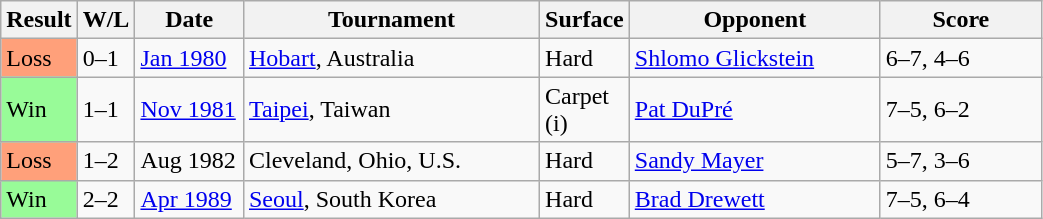<table class="sortable wikitable">
<tr>
<th style="width:40px">Result</th>
<th style="width:30px" class="unsortable">W/L</th>
<th style="width:65px">Date</th>
<th style="width:190px">Tournament</th>
<th style="width:50px">Surface</th>
<th style="width:160px">Opponent</th>
<th style="width:100px" class="unsortable">Score</th>
</tr>
<tr>
<td style="background:#ffa07a;">Loss</td>
<td>0–1</td>
<td><a href='#'>Jan 1980</a></td>
<td><a href='#'>Hobart</a>, Australia</td>
<td>Hard</td>
<td> <a href='#'>Shlomo Glickstein</a></td>
<td>6–7, 4–6</td>
</tr>
<tr>
<td style="background:#98fb98;">Win</td>
<td>1–1</td>
<td><a href='#'>Nov 1981</a></td>
<td><a href='#'>Taipei</a>, Taiwan</td>
<td>Carpet (i)</td>
<td> <a href='#'>Pat DuPré</a></td>
<td>7–5, 6–2</td>
</tr>
<tr>
<td style="background:#ffa07a;">Loss</td>
<td>1–2</td>
<td>Aug 1982</td>
<td>Cleveland, Ohio, U.S.</td>
<td>Hard</td>
<td> <a href='#'>Sandy Mayer</a></td>
<td>5–7, 3–6</td>
</tr>
<tr>
<td style="background:#98fb98;">Win</td>
<td>2–2</td>
<td><a href='#'>Apr 1989</a></td>
<td><a href='#'>Seoul</a>, South Korea</td>
<td>Hard</td>
<td> <a href='#'>Brad Drewett</a></td>
<td>7–5, 6–4</td>
</tr>
</table>
